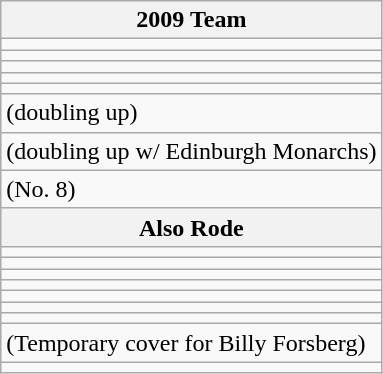<table class="wikitable collapsible collapsed">
<tr>
<th>2009 Team</th>
</tr>
<tr>
<td></td>
</tr>
<tr>
<td></td>
</tr>
<tr>
<td></td>
</tr>
<tr>
<td></td>
</tr>
<tr>
<td></td>
</tr>
<tr>
<td> (doubling up)</td>
</tr>
<tr>
<td> (doubling up w/ Edinburgh Monarchs)</td>
</tr>
<tr>
<td> (No. 8)</td>
</tr>
<tr>
<th>Also Rode</th>
</tr>
<tr>
<td></td>
</tr>
<tr>
<td></td>
</tr>
<tr>
<td></td>
</tr>
<tr>
<td></td>
</tr>
<tr>
<td></td>
</tr>
<tr>
<td></td>
</tr>
<tr>
<td></td>
</tr>
<tr>
<td> (Temporary cover for Billy Forsberg)</td>
</tr>
<tr>
<td></td>
</tr>
</table>
